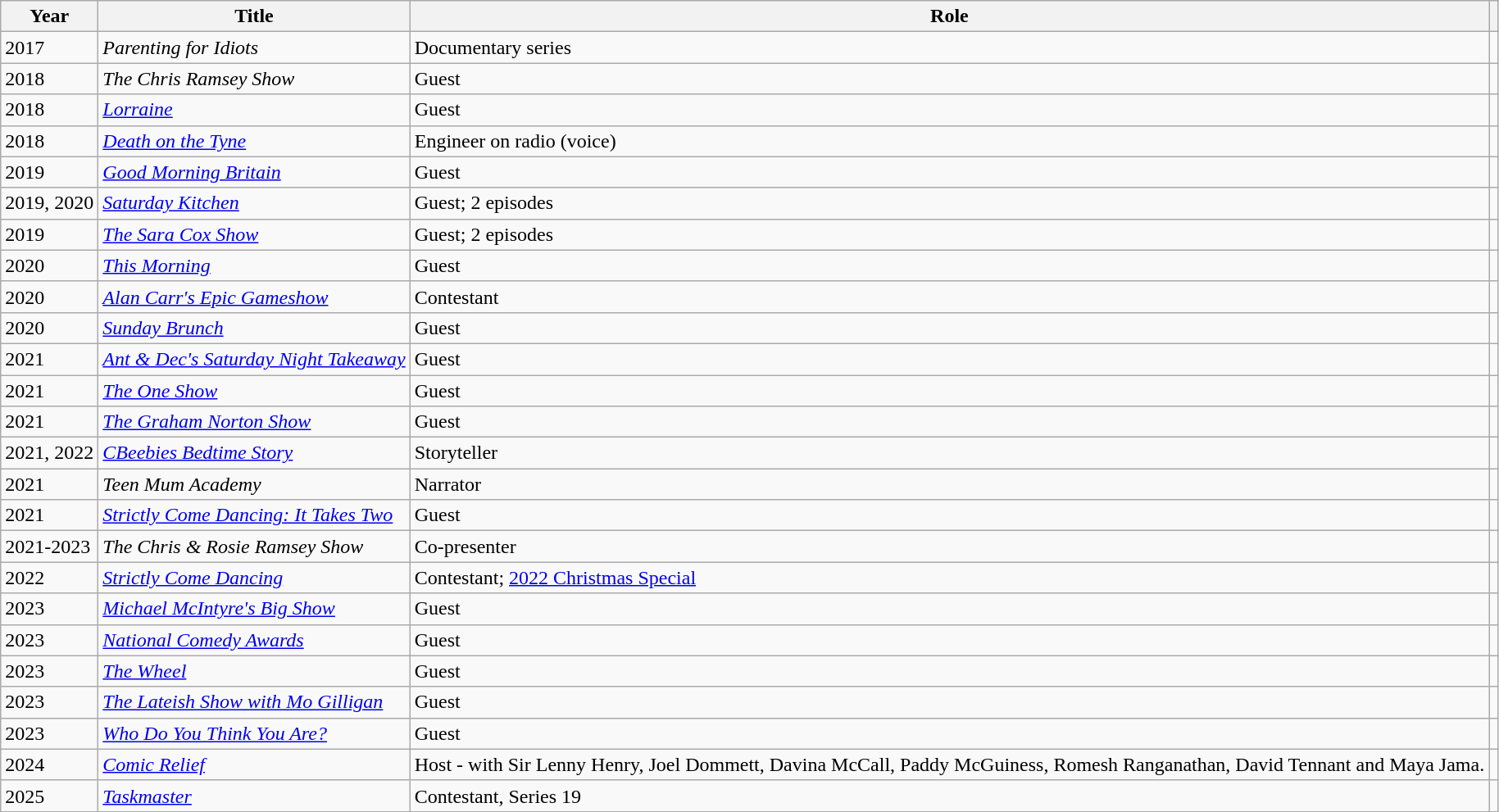<table class="wikitable plainrowheaders sortable">
<tr>
<th>Year</th>
<th>Title</th>
<th>Role</th>
<th class="unsortable"></th>
</tr>
<tr>
<td>2017</td>
<td><em>Parenting for Idiots</em></td>
<td>Documentary series</td>
<td align="center"></td>
</tr>
<tr>
<td>2018</td>
<td><em>The Chris Ramsey Show</em></td>
<td>Guest</td>
<td align="center"></td>
</tr>
<tr>
<td>2018</td>
<td><em><a href='#'>Lorraine</a></em></td>
<td>Guest</td>
<td align="center"></td>
</tr>
<tr>
<td>2018</td>
<td><em><a href='#'>Death on the Tyne</a></em></td>
<td>Engineer on radio (voice)</td>
<td align="center"></td>
</tr>
<tr>
<td>2019</td>
<td><em><a href='#'>Good Morning Britain</a></em></td>
<td>Guest</td>
<td align="center"></td>
</tr>
<tr>
<td>2019, 2020</td>
<td><em><a href='#'>Saturday Kitchen</a></em></td>
<td>Guest; 2 episodes</td>
<td align="center"></td>
</tr>
<tr>
<td>2019</td>
<td><em><a href='#'>The Sara Cox Show</a></em></td>
<td>Guest; 2 episodes</td>
<td align="center"></td>
</tr>
<tr>
<td>2020</td>
<td><em><a href='#'>This Morning</a></em></td>
<td>Guest</td>
<td align="center"></td>
</tr>
<tr>
<td>2020</td>
<td><em><a href='#'>Alan Carr's Epic Gameshow</a></em></td>
<td>Contestant</td>
<td align="center"></td>
</tr>
<tr>
<td>2020</td>
<td><em><a href='#'>Sunday Brunch</a></em></td>
<td>Guest</td>
<td align="center"></td>
</tr>
<tr>
<td>2021</td>
<td><em><a href='#'>Ant & Dec's Saturday Night Takeaway</a></em></td>
<td>Guest</td>
<td align="center"></td>
</tr>
<tr>
<td>2021</td>
<td><em><a href='#'>The One Show</a></em></td>
<td>Guest</td>
<td align="center"></td>
</tr>
<tr>
<td>2021</td>
<td><em><a href='#'>The Graham Norton Show</a></em></td>
<td>Guest</td>
<td align="center"></td>
</tr>
<tr>
<td>2021, 2022</td>
<td><em><a href='#'>CBeebies Bedtime Story</a></em></td>
<td>Storyteller</td>
<td align="center"></td>
</tr>
<tr>
<td>2021</td>
<td><em>Teen Mum Academy</em></td>
<td>Narrator</td>
<td align="center"></td>
</tr>
<tr>
<td>2021</td>
<td><em><a href='#'>Strictly Come Dancing: It Takes Two</a></em></td>
<td>Guest</td>
<td align="center"></td>
</tr>
<tr>
<td>2021-2023</td>
<td><em>The Chris & Rosie Ramsey Show</em></td>
<td>Co-presenter</td>
<td align="center"></td>
</tr>
<tr>
<td>2022</td>
<td><em><a href='#'>Strictly Come Dancing</a></em></td>
<td>Contestant; <a href='#'>2022 Christmas Special</a></td>
<td align="center"></td>
</tr>
<tr>
<td>2023</td>
<td><em><a href='#'>Michael McIntyre's Big Show</a></em></td>
<td>Guest</td>
<td align="center"></td>
</tr>
<tr>
<td>2023</td>
<td><em><a href='#'>National Comedy Awards</a></em></td>
<td>Guest</td>
<td align="center"></td>
</tr>
<tr>
<td>2023</td>
<td><em><a href='#'>The Wheel</a></em></td>
<td>Guest</td>
<td align="center"></td>
</tr>
<tr>
<td>2023</td>
<td><em><a href='#'>The Lateish Show with Mo Gilligan</a></em></td>
<td>Guest</td>
<td align="center"></td>
</tr>
<tr>
<td>2023</td>
<td><em><a href='#'>Who Do You Think You Are?</a></em></td>
<td>Guest</td>
<td align="center"></td>
</tr>
<tr>
<td>2024</td>
<td><em><a href='#'>Comic Relief</a></em></td>
<td>Host - with Sir Lenny Henry, Joel Dommett, Davina McCall, Paddy McGuiness, Romesh Ranganathan, David Tennant and Maya Jama.</td>
<td align="center"></td>
</tr>
<tr>
<td>2025</td>
<td><em><a href='#'>Taskmaster</a></em></td>
<td>Contestant, Series 19</td>
<td align="center"></td>
</tr>
<tr>
</tr>
</table>
